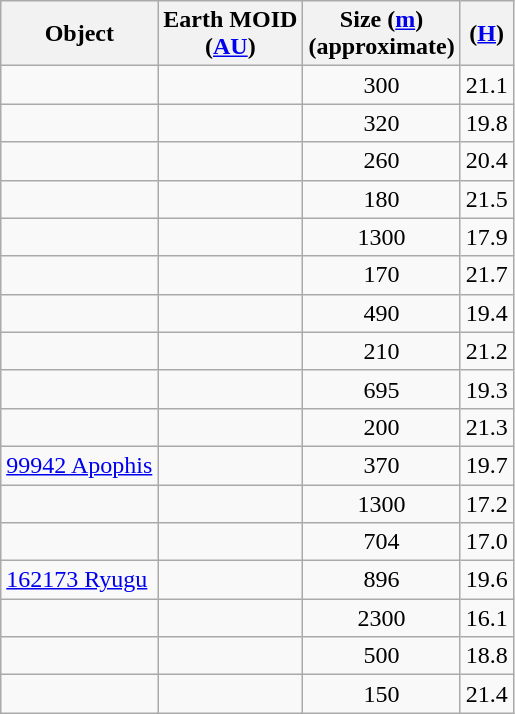<table class="wikitable sortable">
<tr>
<th>Object</th>
<th>Earth MOID<br>(<a href='#'>AU</a>)</th>
<th>Size (<a href='#'>m</a>)<br>(approximate)</th>
<th>(<a href='#'>H</a>)</th>
</tr>
<tr>
<td></td>
<td></td>
<td align="center">300</td>
<td align="center">21.1</td>
</tr>
<tr>
<td></td>
<td></td>
<td align="center">320</td>
<td align="center">19.8</td>
</tr>
<tr>
<td></td>
<td></td>
<td align="center">260</td>
<td align="center">20.4</td>
</tr>
<tr>
<td></td>
<td></td>
<td align="center">180</td>
<td align="center">21.5</td>
</tr>
<tr>
<td></td>
<td></td>
<td align="center">1300</td>
<td align="center">17.9</td>
</tr>
<tr>
<td></td>
<td></td>
<td align="center">170</td>
<td align="center">21.7</td>
</tr>
<tr>
<td></td>
<td></td>
<td align="center">490</td>
<td align="center">19.4</td>
</tr>
<tr>
<td></td>
<td></td>
<td align="center">210</td>
<td align="center">21.2</td>
</tr>
<tr>
<td></td>
<td></td>
<td align="center">695</td>
<td align="center">19.3</td>
</tr>
<tr>
<td></td>
<td></td>
<td align="center">200</td>
<td align="center">21.3</td>
</tr>
<tr>
<td><a href='#'>99942 Apophis</a></td>
<td></td>
<td align="center">370</td>
<td align="center">19.7</td>
</tr>
<tr>
<td></td>
<td></td>
<td align="center">1300</td>
<td align="center">17.2</td>
</tr>
<tr>
<td></td>
<td></td>
<td align="center">704</td>
<td align="center">17.0</td>
</tr>
<tr>
<td><a href='#'>162173 Ryugu</a></td>
<td></td>
<td align="center">896</td>
<td align="center">19.6</td>
</tr>
<tr>
<td></td>
<td></td>
<td align="center">2300</td>
<td align="center">16.1</td>
</tr>
<tr>
<td></td>
<td></td>
<td align="center">500</td>
<td align="center">18.8</td>
</tr>
<tr>
<td></td>
<td></td>
<td align="center">150</td>
<td align="center">21.4</td>
</tr>
</table>
